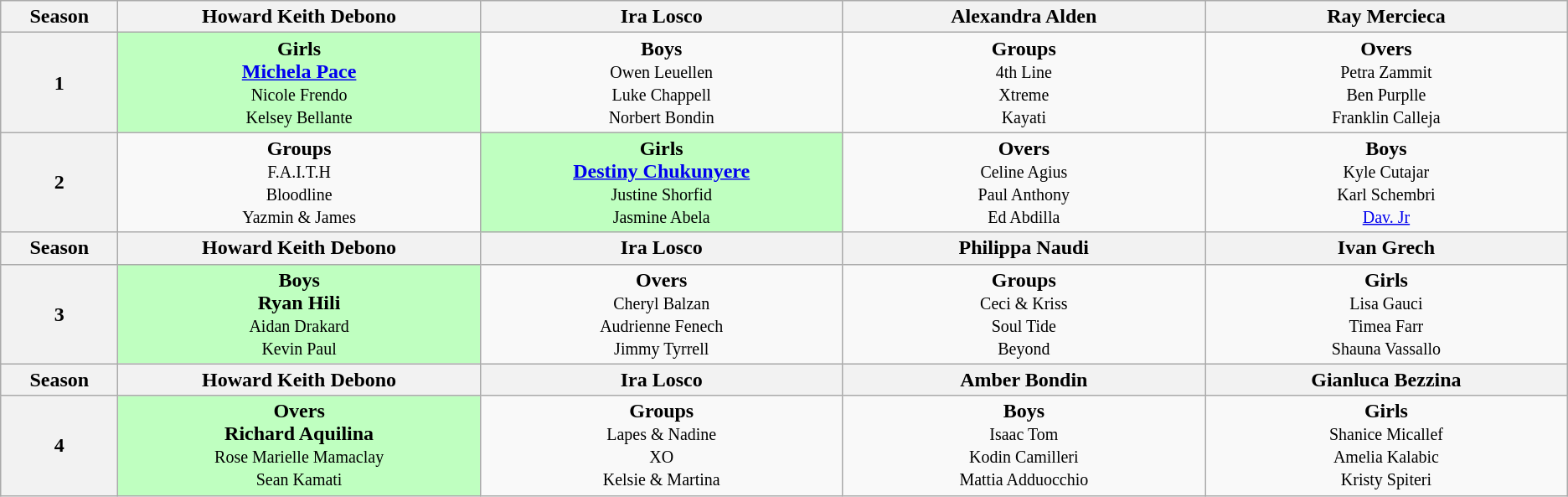<table class="wikitable" style="text-align:center">
<tr>
<th style="width:4%;" scope="col">Season</th>
<th style="width:13%;" scope="col">Howard Keith Debono</th>
<th style="width:13%;" scope="col">Ira Losco</th>
<th style="width:13%;" scope="col">Alexandra Alden</th>
<th style="width:13%;" scope="col">Ray Mercieca</th>
</tr>
<tr>
<th scope="row"><strong>1</strong></th>
<td style="background:#BFFFC0;"><strong>Girls</strong><br><strong><a href='#'>Michela Pace</a></strong><br><small>Nicole Frendo<br>Kelsey Bellante</small></td>
<td><strong>Boys</strong><br><small>Owen Leuellen<br>Luke Chappell<br>Norbert Bondin</small></td>
<td><strong>Groups</strong><br><small>4th Line<br>Xtreme<br>Kayati</small></td>
<td><strong>Overs</strong><br><small>Petra Zammit<br>Ben Purplle<br>Franklin Calleja</small></td>
</tr>
<tr>
<th scope="row"><strong>2</strong></th>
<td><strong>Groups</strong><br><small>F.A.I.T.H<br>Bloodline<br>Yazmin & James</small></td>
<td style="background:#BFFFC0;"><strong>Girls</strong><br><strong><a href='#'>Destiny Chukunyere</a></strong><br><small>Justine Shorfid<br>Jasmine Abela</small></td>
<td><strong>Overs</strong><br><small>Celine Agius<br>Paul Anthony<br>Ed Abdilla</small></td>
<td><strong>Boys</strong><br><small>Kyle Cutajar<br>Karl Schembri<br><a href='#'>Dav. Jr</a></small></td>
</tr>
<tr>
<th style="width:4%;" scope="col">Season</th>
<th style="width:13%;" scope="col">Howard Keith Debono</th>
<th style="width:13%;" scope="col">Ira Losco</th>
<th style="width:13%;" scope="col">Philippa Naudi</th>
<th style="width:13%;" scope="col">Ivan Grech</th>
</tr>
<tr>
<th scope="row"><strong>3</strong></th>
<td style="background:#BFFFC0;"><strong>Boys</strong><br><strong>Ryan Hili</strong><br><small>Aidan Drakard<br>Kevin Paul</small></td>
<td><strong>Overs</strong><br><small>Cheryl Balzan<br>Audrienne Fenech<br>Jimmy Tyrrell</small></td>
<td><strong>Groups</strong><br><small>Ceci & Kriss<br>Soul Tide</small><br><small>Beyond</small></td>
<td><strong>Girls</strong><br><small>Lisa Gauci<br>Timea Farr<br>Shauna Vassallo</small></td>
</tr>
<tr>
<th style="width:4%;" scope="col">Season</th>
<th style="width:13%;" scope="col">Howard Keith Debono</th>
<th style="width:13%;" scope="col">Ira Losco</th>
<th style="width:13%;" scope="col">Amber Bondin</th>
<th style="width:13%;" scope="col">Gianluca Bezzina</th>
</tr>
<tr>
<th scope="row"><strong>4</strong></th>
<td style="background:#BFFFC0;"><strong>Overs</strong><br><strong>Richard Aquilina</strong><br><small>Rose Marielle Mamaclay<br>Sean Kamati</small></td>
<td><strong>Groups</strong><br><small>Lapes & Nadine<br>XO<br>Kelsie & Martina</small></td>
<td><strong>Boys</strong><br><small>Isaac Tom<br>Kodin Camilleri<br>Mattia Adduocchio</small></td>
<td><strong>Girls</strong><br><small>Shanice Micallef<br>Amelia Kalabic<br>Kristy Spiteri</small></td>
</tr>
</table>
